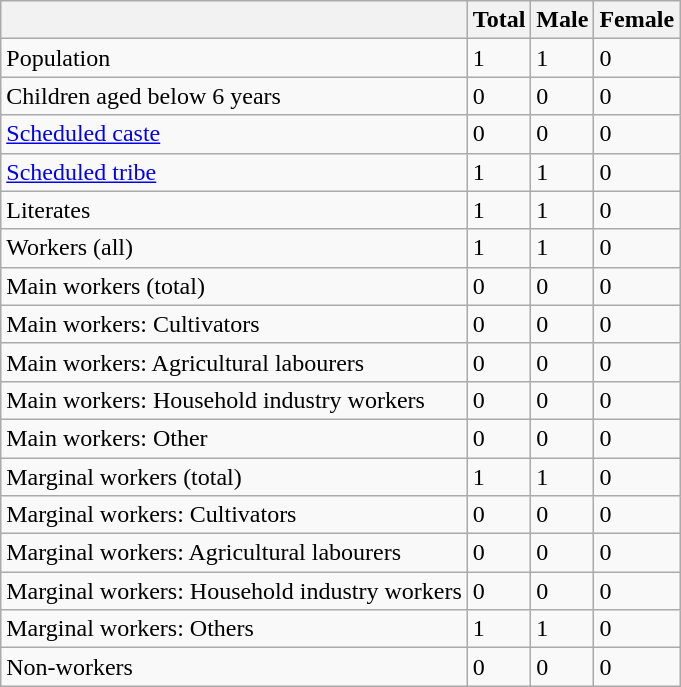<table class="wikitable sortable">
<tr>
<th></th>
<th>Total</th>
<th>Male</th>
<th>Female</th>
</tr>
<tr>
<td>Population</td>
<td>1</td>
<td>1</td>
<td>0</td>
</tr>
<tr>
<td>Children aged below 6 years</td>
<td>0</td>
<td>0</td>
<td>0</td>
</tr>
<tr>
<td><a href='#'>Scheduled caste</a></td>
<td>0</td>
<td>0</td>
<td>0</td>
</tr>
<tr>
<td><a href='#'>Scheduled tribe</a></td>
<td>1</td>
<td>1</td>
<td>0</td>
</tr>
<tr>
<td>Literates</td>
<td>1</td>
<td>1</td>
<td>0</td>
</tr>
<tr>
<td>Workers (all)</td>
<td>1</td>
<td>1</td>
<td>0</td>
</tr>
<tr>
<td>Main workers (total)</td>
<td>0</td>
<td>0</td>
<td>0</td>
</tr>
<tr>
<td>Main workers: Cultivators</td>
<td>0</td>
<td>0</td>
<td>0</td>
</tr>
<tr>
<td>Main workers: Agricultural labourers</td>
<td>0</td>
<td>0</td>
<td>0</td>
</tr>
<tr>
<td>Main workers: Household industry workers</td>
<td>0</td>
<td>0</td>
<td>0</td>
</tr>
<tr>
<td>Main workers: Other</td>
<td>0</td>
<td>0</td>
<td>0</td>
</tr>
<tr>
<td>Marginal workers (total)</td>
<td>1</td>
<td>1</td>
<td>0</td>
</tr>
<tr>
<td>Marginal workers: Cultivators</td>
<td>0</td>
<td>0</td>
<td>0</td>
</tr>
<tr>
<td>Marginal workers: Agricultural labourers</td>
<td>0</td>
<td>0</td>
<td>0</td>
</tr>
<tr>
<td>Marginal workers: Household industry workers</td>
<td>0</td>
<td>0</td>
<td>0</td>
</tr>
<tr>
<td>Marginal workers: Others</td>
<td>1</td>
<td>1</td>
<td>0</td>
</tr>
<tr>
<td>Non-workers</td>
<td>0</td>
<td>0</td>
<td>0</td>
</tr>
</table>
